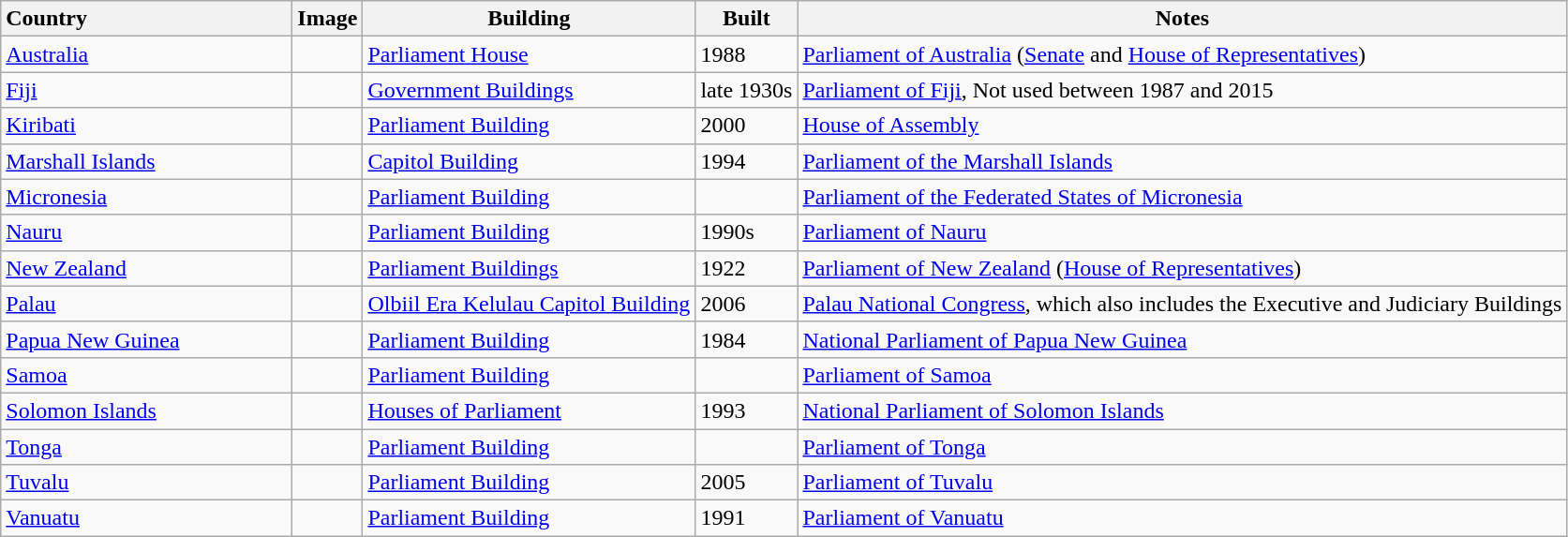<table class="wikitable sortable">
<tr>
<th style="text-align:left;width:200px">Country</th>
<th>Image</th>
<th>Building</th>
<th>Built</th>
<th>Notes</th>
</tr>
<tr>
<td><a href='#'>Australia</a></td>
<td></td>
<td><a href='#'>Parliament House</a></td>
<td>1988</td>
<td><a href='#'>Parliament of Australia</a> (<a href='#'>Senate</a> and <a href='#'>House of Representatives</a>)</td>
</tr>
<tr>
<td><a href='#'>Fiji</a></td>
<td></td>
<td><a href='#'>Government Buildings</a></td>
<td>late 1930s</td>
<td><a href='#'>Parliament of Fiji</a>, Not used between 1987 and 2015</td>
</tr>
<tr>
<td><a href='#'>Kiribati</a></td>
<td></td>
<td><a href='#'>Parliament Building</a></td>
<td>2000</td>
<td><a href='#'>House of Assembly</a></td>
</tr>
<tr>
<td><a href='#'>Marshall Islands</a></td>
<td></td>
<td><a href='#'>Capitol Building</a></td>
<td>1994</td>
<td><a href='#'>Parliament of the Marshall Islands</a></td>
</tr>
<tr>
<td><a href='#'>Micronesia</a></td>
<td></td>
<td><a href='#'>Parliament Building</a></td>
<td></td>
<td><a href='#'>Parliament of the Federated States of Micronesia</a></td>
</tr>
<tr>
<td><a href='#'>Nauru</a></td>
<td></td>
<td><a href='#'>Parliament Building</a></td>
<td>1990s</td>
<td><a href='#'>Parliament of Nauru</a></td>
</tr>
<tr>
<td><a href='#'>New Zealand</a></td>
<td></td>
<td><a href='#'>Parliament Buildings</a></td>
<td>1922</td>
<td><a href='#'>Parliament of New Zealand</a> (<a href='#'>House of Representatives</a>)</td>
</tr>
<tr>
<td><a href='#'>Palau</a></td>
<td></td>
<td><a href='#'>Olbiil Era Kelulau Capitol Building</a></td>
<td>2006</td>
<td><a href='#'>Palau National Congress</a>, which also includes the Executive and Judiciary Buildings</td>
</tr>
<tr>
<td><a href='#'>Papua New Guinea</a></td>
<td></td>
<td><a href='#'>Parliament Building</a></td>
<td>1984</td>
<td><a href='#'>National Parliament of Papua New Guinea</a></td>
</tr>
<tr>
<td><a href='#'>Samoa</a></td>
<td></td>
<td><a href='#'>Parliament Building</a></td>
<td></td>
<td><a href='#'>Parliament of Samoa</a></td>
</tr>
<tr>
<td><a href='#'>Solomon Islands</a></td>
<td></td>
<td><a href='#'>Houses of Parliament</a></td>
<td>1993</td>
<td><a href='#'>National Parliament of Solomon Islands</a></td>
</tr>
<tr>
<td><a href='#'>Tonga</a></td>
<td></td>
<td><a href='#'>Parliament Building</a></td>
<td></td>
<td><a href='#'>Parliament of Tonga</a></td>
</tr>
<tr>
<td><a href='#'>Tuvalu</a></td>
<td></td>
<td><a href='#'>Parliament Building</a></td>
<td>2005</td>
<td><a href='#'>Parliament of Tuvalu</a></td>
</tr>
<tr>
<td><a href='#'>Vanuatu</a></td>
<td></td>
<td><a href='#'>Parliament Building</a></td>
<td>1991</td>
<td><a href='#'>Parliament of Vanuatu</a></td>
</tr>
</table>
